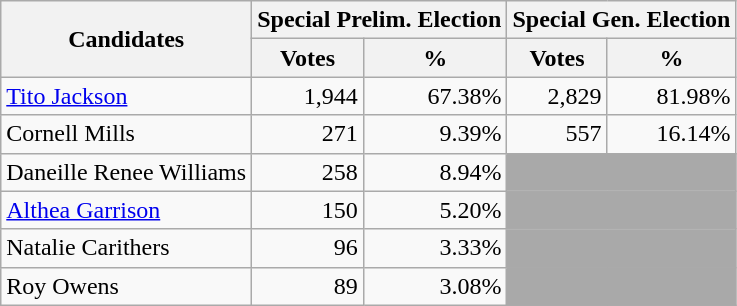<table class=wikitable>
<tr>
<th colspan=1 rowspan=2><strong>Candidates</strong></th>
<th colspan=2><strong>Special Prelim. Election</strong></th>
<th colspan=2><strong>Special Gen. Election</strong></th>
</tr>
<tr>
<th>Votes</th>
<th>%</th>
<th>Votes</th>
<th>%</th>
</tr>
<tr>
<td><a href='#'>Tito Jackson</a></td>
<td align="right">1,944</td>
<td align="right">67.38%</td>
<td align="right">2,829</td>
<td align="right">81.98%</td>
</tr>
<tr>
<td>Cornell Mills</td>
<td align="right">271</td>
<td align="right">9.39%</td>
<td align="right">557</td>
<td align="right">16.14%</td>
</tr>
<tr>
<td>Daneille Renee Williams</td>
<td align="right">258</td>
<td align="right">8.94%</td>
<td colspan=2 bgcolor=darkgray></td>
</tr>
<tr>
<td><a href='#'>Althea Garrison</a></td>
<td align="right">150</td>
<td align="right">5.20%</td>
<td colspan=2 bgcolor=darkgray></td>
</tr>
<tr>
<td>Natalie Carithers</td>
<td align="right">96</td>
<td align="right">3.33%</td>
<td colspan=2 bgcolor=darkgray></td>
</tr>
<tr>
<td>Roy Owens</td>
<td align="right">89</td>
<td align="right">3.08%</td>
<td colspan=2 bgcolor=darkgray></td>
</tr>
</table>
